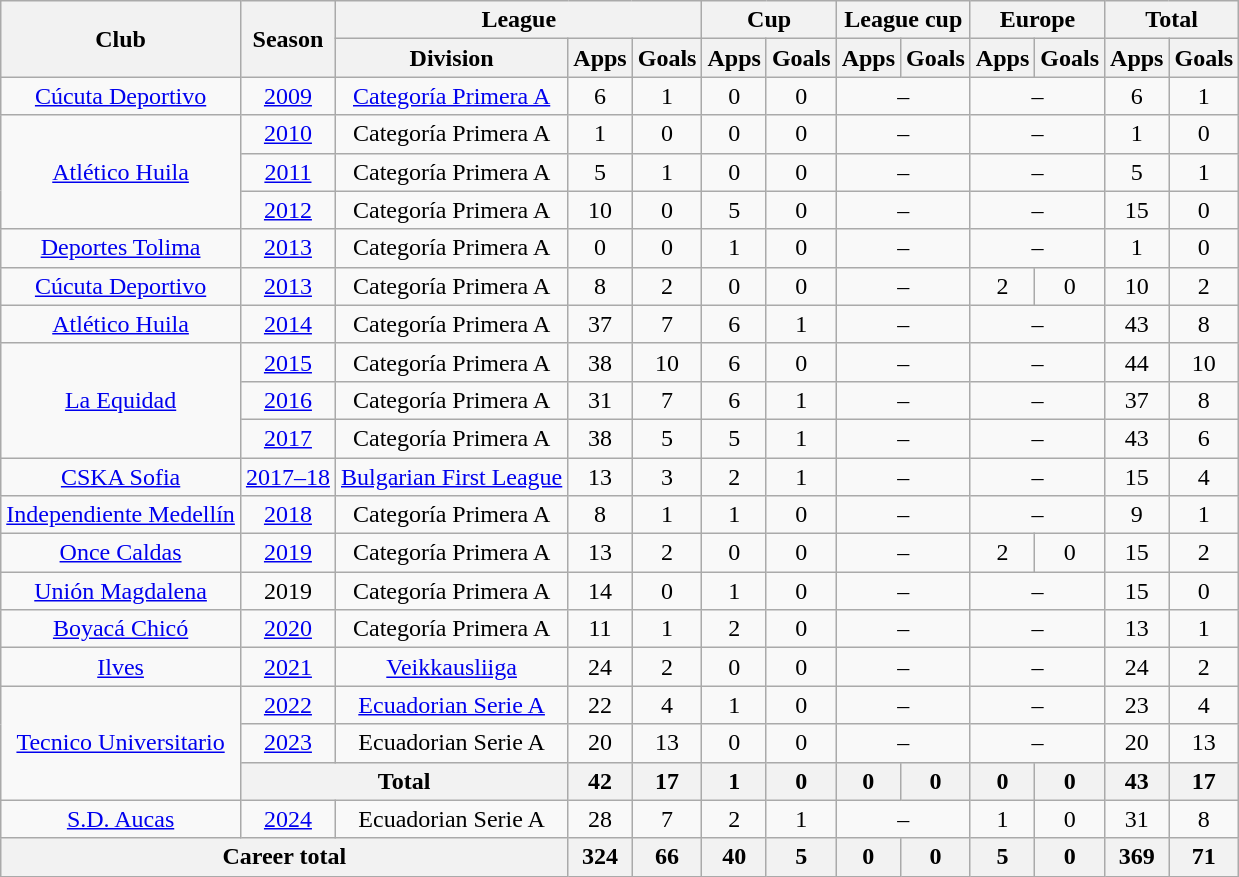<table class="wikitable" style="text-align: center">
<tr>
<th rowspan="2">Club</th>
<th rowspan="2">Season</th>
<th colspan="3">League</th>
<th colspan="2">Cup</th>
<th colspan="2">League cup</th>
<th colspan="2">Europe</th>
<th colspan="2">Total</th>
</tr>
<tr>
<th>Division</th>
<th>Apps</th>
<th>Goals</th>
<th>Apps</th>
<th>Goals</th>
<th>Apps</th>
<th>Goals</th>
<th>Apps</th>
<th>Goals</th>
<th>Apps</th>
<th>Goals</th>
</tr>
<tr>
<td><a href='#'>Cúcuta Deportivo</a></td>
<td><a href='#'>2009</a></td>
<td><a href='#'>Categoría Primera A</a></td>
<td>6</td>
<td>1</td>
<td>0</td>
<td>0</td>
<td colspan="2">–</td>
<td colspan="2">–</td>
<td>6</td>
<td>1</td>
</tr>
<tr>
<td rowspan="3"><a href='#'>Atlético Huila</a></td>
<td><a href='#'>2010</a></td>
<td>Categoría Primera A</td>
<td>1</td>
<td>0</td>
<td>0</td>
<td>0</td>
<td colspan="2">–</td>
<td colspan="2">–</td>
<td>1</td>
<td>0</td>
</tr>
<tr>
<td><a href='#'>2011</a></td>
<td>Categoría Primera A</td>
<td>5</td>
<td>1</td>
<td>0</td>
<td>0</td>
<td colspan="2">–</td>
<td colspan="2">–</td>
<td>5</td>
<td>1</td>
</tr>
<tr>
<td><a href='#'>2012</a></td>
<td>Categoría Primera A</td>
<td>10</td>
<td>0</td>
<td>5</td>
<td>0</td>
<td colspan="2">–</td>
<td colspan="2">–</td>
<td>15</td>
<td>0</td>
</tr>
<tr>
<td><a href='#'>Deportes Tolima</a></td>
<td><a href='#'>2013</a></td>
<td>Categoría Primera A</td>
<td>0</td>
<td>0</td>
<td>1</td>
<td>0</td>
<td colspan="2">–</td>
<td colspan="2">–</td>
<td>1</td>
<td>0</td>
</tr>
<tr>
<td><a href='#'>Cúcuta Deportivo</a></td>
<td><a href='#'>2013</a></td>
<td>Categoría Primera A</td>
<td>8</td>
<td>2</td>
<td>0</td>
<td>0</td>
<td colspan="2">–</td>
<td>2</td>
<td>0</td>
<td>10</td>
<td>2</td>
</tr>
<tr>
<td><a href='#'>Atlético Huila</a></td>
<td><a href='#'>2014</a></td>
<td>Categoría Primera A</td>
<td>37</td>
<td>7</td>
<td>6</td>
<td>1</td>
<td colspan="2">–</td>
<td colspan="2">–</td>
<td>43</td>
<td>8</td>
</tr>
<tr>
<td rowspan="3"><a href='#'>La Equidad</a></td>
<td><a href='#'>2015</a></td>
<td>Categoría Primera A</td>
<td>38</td>
<td>10</td>
<td>6</td>
<td>0</td>
<td colspan="2">–</td>
<td colspan="2">–</td>
<td>44</td>
<td>10</td>
</tr>
<tr>
<td><a href='#'>2016</a></td>
<td>Categoría Primera A</td>
<td>31</td>
<td>7</td>
<td>6</td>
<td>1</td>
<td colspan="2">–</td>
<td colspan="2">–</td>
<td>37</td>
<td>8</td>
</tr>
<tr>
<td><a href='#'>2017</a></td>
<td>Categoría Primera A</td>
<td>38</td>
<td>5</td>
<td>5</td>
<td>1</td>
<td colspan="2">–</td>
<td colspan="2">–</td>
<td>43</td>
<td>6</td>
</tr>
<tr>
<td><a href='#'>CSKA Sofia</a></td>
<td><a href='#'>2017–18</a></td>
<td><a href='#'>Bulgarian First League</a></td>
<td>13</td>
<td>3</td>
<td>2</td>
<td>1</td>
<td colspan="2">–</td>
<td colspan="2">–</td>
<td>15</td>
<td>4</td>
</tr>
<tr>
<td><a href='#'>Independiente Medellín</a></td>
<td><a href='#'>2018</a></td>
<td>Categoría Primera A</td>
<td>8</td>
<td>1</td>
<td>1</td>
<td>0</td>
<td colspan="2">–</td>
<td colspan="2">–</td>
<td>9</td>
<td>1</td>
</tr>
<tr>
<td><a href='#'>Once Caldas</a></td>
<td><a href='#'>2019</a></td>
<td>Categoría Primera A</td>
<td>13</td>
<td>2</td>
<td>0</td>
<td>0</td>
<td colspan="2">–</td>
<td>2</td>
<td>0</td>
<td>15</td>
<td>2</td>
</tr>
<tr>
<td><a href='#'>Unión Magdalena</a></td>
<td>2019</td>
<td>Categoría Primera A</td>
<td>14</td>
<td>0</td>
<td>1</td>
<td>0</td>
<td colspan="2">–</td>
<td colspan="2">–</td>
<td>15</td>
<td>0</td>
</tr>
<tr>
<td><a href='#'>Boyacá Chicó</a></td>
<td><a href='#'>2020</a></td>
<td>Categoría Primera A</td>
<td>11</td>
<td>1</td>
<td>2</td>
<td>0</td>
<td colspan="2">–</td>
<td colspan="2">–</td>
<td>13</td>
<td>1</td>
</tr>
<tr>
<td><a href='#'>Ilves</a></td>
<td><a href='#'>2021</a></td>
<td><a href='#'>Veikkausliiga</a></td>
<td>24</td>
<td>2</td>
<td>0</td>
<td>0</td>
<td colspan="2">–</td>
<td colspan="2">–</td>
<td>24</td>
<td>2</td>
</tr>
<tr>
<td rowspan="3"><a href='#'>Tecnico Universitario</a></td>
<td><a href='#'>2022</a></td>
<td><a href='#'>Ecuadorian Serie A</a></td>
<td>22</td>
<td>4</td>
<td>1</td>
<td>0</td>
<td colspan="2">–</td>
<td colspan="2">–</td>
<td>23</td>
<td>4</td>
</tr>
<tr>
<td><a href='#'>2023</a></td>
<td>Ecuadorian Serie A</td>
<td>20</td>
<td>13</td>
<td>0</td>
<td>0</td>
<td colspan="2">–</td>
<td colspan="2">–</td>
<td>20</td>
<td>13</td>
</tr>
<tr>
<th colspan="2">Total</th>
<th>42</th>
<th>17</th>
<th>1</th>
<th>0</th>
<th>0</th>
<th>0</th>
<th>0</th>
<th>0</th>
<th>43</th>
<th>17</th>
</tr>
<tr>
<td><a href='#'>S.D. Aucas</a></td>
<td><a href='#'>2024</a></td>
<td>Ecuadorian Serie A</td>
<td>28</td>
<td>7</td>
<td>2</td>
<td>1</td>
<td colspan="2">–</td>
<td>1</td>
<td>0</td>
<td>31</td>
<td>8</td>
</tr>
<tr>
<th colspan="3">Career total</th>
<th>324</th>
<th>66</th>
<th>40</th>
<th>5</th>
<th>0</th>
<th>0</th>
<th>5</th>
<th>0</th>
<th>369</th>
<th>71</th>
</tr>
</table>
